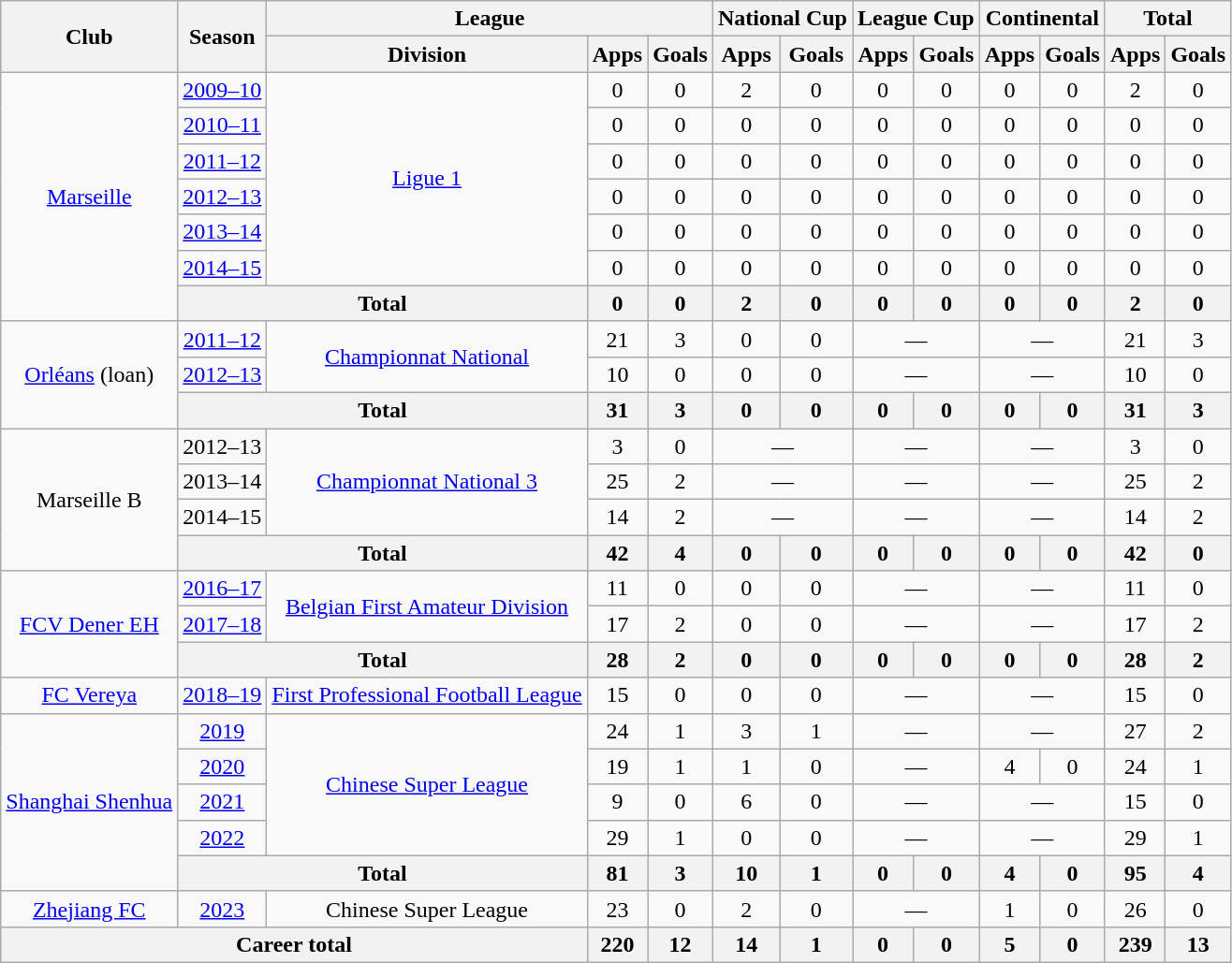<table class="wikitable" style="text-align: center">
<tr>
<th rowspan="2">Club</th>
<th rowspan="2">Season</th>
<th colspan="3">League</th>
<th colspan="2">National Cup</th>
<th colspan="2">League Cup</th>
<th colspan="2">Continental</th>
<th colspan="2">Total</th>
</tr>
<tr>
<th>Division</th>
<th>Apps</th>
<th>Goals</th>
<th>Apps</th>
<th>Goals</th>
<th>Apps</th>
<th>Goals</th>
<th>Apps</th>
<th>Goals</th>
<th>Apps</th>
<th>Goals</th>
</tr>
<tr>
<td rowspan=7><a href='#'>Marseille</a></td>
<td><a href='#'>2009–10</a></td>
<td rowspan="6"><a href='#'>Ligue 1</a></td>
<td>0</td>
<td>0</td>
<td>2</td>
<td>0</td>
<td>0</td>
<td>0</td>
<td>0</td>
<td>0</td>
<td>2</td>
<td>0</td>
</tr>
<tr>
<td><a href='#'>2010–11</a></td>
<td>0</td>
<td>0</td>
<td>0</td>
<td>0</td>
<td>0</td>
<td>0</td>
<td>0</td>
<td>0</td>
<td>0</td>
<td>0</td>
</tr>
<tr>
<td><a href='#'>2011–12</a></td>
<td>0</td>
<td>0</td>
<td>0</td>
<td>0</td>
<td>0</td>
<td>0</td>
<td>0</td>
<td>0</td>
<td>0</td>
<td>0</td>
</tr>
<tr>
<td><a href='#'>2012–13</a></td>
<td>0</td>
<td>0</td>
<td>0</td>
<td>0</td>
<td>0</td>
<td>0</td>
<td>0</td>
<td>0</td>
<td>0</td>
<td>0</td>
</tr>
<tr>
<td><a href='#'>2013–14</a></td>
<td>0</td>
<td>0</td>
<td>0</td>
<td>0</td>
<td>0</td>
<td>0</td>
<td>0</td>
<td>0</td>
<td>0</td>
<td>0</td>
</tr>
<tr>
<td><a href='#'>2014–15</a></td>
<td>0</td>
<td>0</td>
<td>0</td>
<td>0</td>
<td>0</td>
<td>0</td>
<td>0</td>
<td>0</td>
<td>0</td>
<td>0</td>
</tr>
<tr>
<th colspan="2">Total</th>
<th>0</th>
<th>0</th>
<th>2</th>
<th>0</th>
<th>0</th>
<th>0</th>
<th>0</th>
<th>0</th>
<th>2</th>
<th>0</th>
</tr>
<tr>
<td rowspan=3><a href='#'>Orléans</a> (loan)</td>
<td><a href='#'>2011–12</a></td>
<td rowspan="2"><a href='#'>Championnat National</a></td>
<td>21</td>
<td>3</td>
<td>0</td>
<td>0</td>
<td colspan=2>—</td>
<td colspan=2>—</td>
<td>21</td>
<td>3</td>
</tr>
<tr>
<td><a href='#'>2012–13</a></td>
<td>10</td>
<td>0</td>
<td>0</td>
<td>0</td>
<td colspan=2>—</td>
<td colspan=2>—</td>
<td>10</td>
<td>0</td>
</tr>
<tr>
<th colspan="2">Total</th>
<th>31</th>
<th>3</th>
<th>0</th>
<th>0</th>
<th>0</th>
<th>0</th>
<th>0</th>
<th>0</th>
<th>31</th>
<th>3</th>
</tr>
<tr>
<td rowspan=4>Marseille B</td>
<td>2012–13</td>
<td rowspan="3"><a href='#'>Championnat National 3</a></td>
<td>3</td>
<td>0</td>
<td colspan=2>—</td>
<td colspan=2>—</td>
<td colspan=2>—</td>
<td>3</td>
<td>0</td>
</tr>
<tr>
<td>2013–14</td>
<td>25</td>
<td>2</td>
<td colspan=2>—</td>
<td colspan=2>—</td>
<td colspan=2>—</td>
<td>25</td>
<td>2</td>
</tr>
<tr>
<td>2014–15</td>
<td>14</td>
<td>2</td>
<td colspan=2>—</td>
<td colspan=2>—</td>
<td colspan=2>—</td>
<td>14</td>
<td>2</td>
</tr>
<tr>
<th colspan="2">Total</th>
<th>42</th>
<th>4</th>
<th>0</th>
<th>0</th>
<th>0</th>
<th>0</th>
<th>0</th>
<th>0</th>
<th>42</th>
<th>0</th>
</tr>
<tr>
<td rowspan="3"><a href='#'>FCV Dener EH</a></td>
<td><a href='#'>2016–17</a></td>
<td rowspan="2"><a href='#'>Belgian First Amateur Division</a></td>
<td>11</td>
<td>0</td>
<td>0</td>
<td>0</td>
<td colspan=2>—</td>
<td colspan=2>—</td>
<td>11</td>
<td>0</td>
</tr>
<tr>
<td><a href='#'>2017–18</a></td>
<td>17</td>
<td>2</td>
<td>0</td>
<td>0</td>
<td colspan=2>—</td>
<td colspan=2>—</td>
<td>17</td>
<td>2</td>
</tr>
<tr>
<th colspan="2">Total</th>
<th>28</th>
<th>2</th>
<th>0</th>
<th>0</th>
<th>0</th>
<th>0</th>
<th>0</th>
<th>0</th>
<th>28</th>
<th>2</th>
</tr>
<tr>
<td><a href='#'>FC Vereya</a></td>
<td><a href='#'>2018–19</a></td>
<td><a href='#'>First Professional Football League</a></td>
<td>15</td>
<td>0</td>
<td>0</td>
<td>0</td>
<td colspan=2>—</td>
<td colspan=2>—</td>
<td>15</td>
<td>0</td>
</tr>
<tr>
<td rowspan="5"><a href='#'>Shanghai Shenhua</a></td>
<td><a href='#'>2019</a></td>
<td rowspan="4"><a href='#'>Chinese Super League</a></td>
<td>24</td>
<td>1</td>
<td>3</td>
<td>1</td>
<td colspan=2>—</td>
<td colspan=2>—</td>
<td>27</td>
<td>2</td>
</tr>
<tr>
<td><a href='#'>2020</a></td>
<td>19</td>
<td>1</td>
<td>1</td>
<td>0</td>
<td colspan=2>—</td>
<td>4</td>
<td>0</td>
<td>24</td>
<td>1</td>
</tr>
<tr>
<td><a href='#'>2021</a></td>
<td>9</td>
<td>0</td>
<td>6</td>
<td>0</td>
<td colspan=2>—</td>
<td colspan=2>—</td>
<td>15</td>
<td>0</td>
</tr>
<tr>
<td><a href='#'>2022</a></td>
<td>29</td>
<td>1</td>
<td>0</td>
<td>0</td>
<td colspan=2>—</td>
<td colspan=2>—</td>
<td>29</td>
<td>1</td>
</tr>
<tr>
<th colspan="2">Total</th>
<th>81</th>
<th>3</th>
<th>10</th>
<th>1</th>
<th>0</th>
<th>0</th>
<th>4</th>
<th>0</th>
<th>95</th>
<th>4</th>
</tr>
<tr>
<td><a href='#'>Zhejiang FC</a></td>
<td><a href='#'>2023</a></td>
<td>Chinese Super League</td>
<td>23</td>
<td>0</td>
<td>2</td>
<td>0</td>
<td colspan=2>—</td>
<td>1</td>
<td>0</td>
<td>26</td>
<td>0</td>
</tr>
<tr>
<th colspan="3">Career total</th>
<th>220</th>
<th>12</th>
<th>14</th>
<th>1</th>
<th>0</th>
<th>0</th>
<th>5</th>
<th>0</th>
<th>239</th>
<th>13</th>
</tr>
</table>
